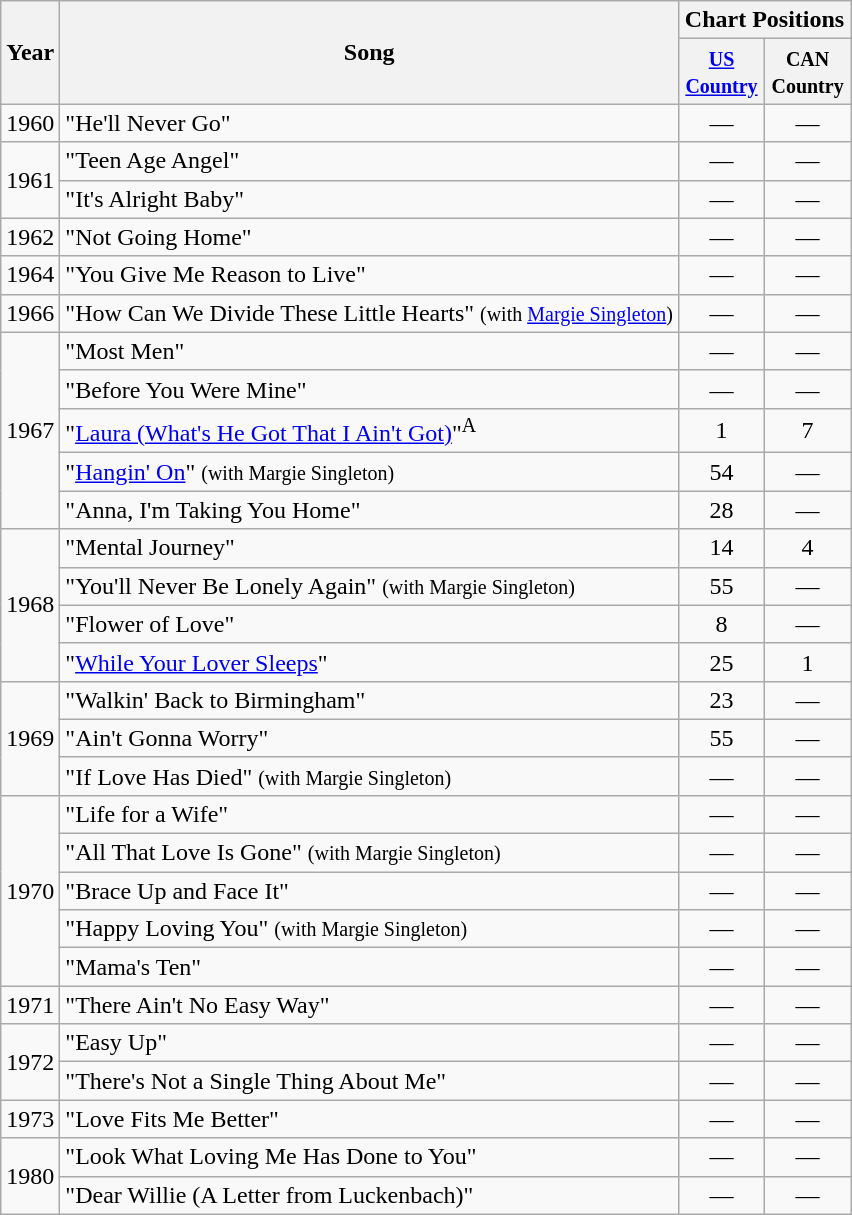<table class="wikitable">
<tr>
<th rowspan="2">Year</th>
<th rowspan="2">Song</th>
<th colspan="2">Chart Positions</th>
</tr>
<tr>
<th width="50"><small><a href='#'>US Country</a></small></th>
<th width="50"><small>CAN Country</small></th>
</tr>
<tr>
<td>1960</td>
<td>"He'll Never Go"</td>
<td align="center">—</td>
<td align="center">—</td>
</tr>
<tr>
<td rowspan=2>1961</td>
<td>"Teen Age Angel"</td>
<td align="center">—</td>
<td align="center">—</td>
</tr>
<tr>
<td>"It's Alright Baby"</td>
<td align="center">—</td>
<td align="center">—</td>
</tr>
<tr>
<td>1962</td>
<td>"Not Going Home"</td>
<td align="center">—</td>
<td align="center">—</td>
</tr>
<tr>
<td>1964</td>
<td>"You Give Me Reason to Live"</td>
<td align="center">—</td>
<td align="center">—</td>
</tr>
<tr>
<td>1966</td>
<td>"How Can We Divide These Little Hearts" <small>(with <a href='#'>Margie Singleton</a>)</small></td>
<td align="center">—</td>
<td align="center">—</td>
</tr>
<tr>
<td rowspan=5>1967</td>
<td>"Most Men"</td>
<td align="center">—</td>
<td align="center">—</td>
</tr>
<tr>
<td>"Before You Were Mine"</td>
<td align="center">—</td>
<td align="center">—</td>
</tr>
<tr>
<td>"<a href='#'>Laura (What's He Got That I Ain't Got)</a>"<sup>A</sup></td>
<td align="center">1</td>
<td align="center">7</td>
</tr>
<tr>
<td>"<a href='#'>Hangin' On</a>" <small>(with Margie Singleton)</small></td>
<td align="center">54</td>
<td align="center">—</td>
</tr>
<tr>
<td>"Anna, I'm Taking You Home"</td>
<td align="center">28</td>
<td align="center">—</td>
</tr>
<tr>
<td rowspan=4>1968</td>
<td>"Mental Journey"</td>
<td align="center">14</td>
<td align="center">4</td>
</tr>
<tr>
<td>"You'll Never Be Lonely Again" <small>(with Margie Singleton)</small></td>
<td align="center">55</td>
<td align="center">—</td>
</tr>
<tr>
<td>"Flower of Love"</td>
<td align="center">8</td>
<td align="center">—</td>
</tr>
<tr>
<td>"<a href='#'>While Your Lover Sleeps</a>"</td>
<td align="center">25</td>
<td align="center">1</td>
</tr>
<tr>
<td rowspan=3>1969</td>
<td>"Walkin' Back to Birmingham"</td>
<td align="center">23</td>
<td align="center">—</td>
</tr>
<tr>
<td>"Ain't Gonna Worry"</td>
<td align="center">55</td>
<td align="center">—</td>
</tr>
<tr>
<td>"If Love Has Died" <small>(with Margie Singleton)</small></td>
<td align="center">—</td>
<td align="center">—</td>
</tr>
<tr>
<td rowspan=5>1970</td>
<td>"Life for a Wife"</td>
<td align="center">—</td>
<td align="center">—</td>
</tr>
<tr>
<td>"All That Love Is Gone" <small>(with Margie Singleton)</small></td>
<td align="center">—</td>
<td align="center">—</td>
</tr>
<tr>
<td>"Brace Up and Face It"</td>
<td align="center">—</td>
<td align="center">—</td>
</tr>
<tr>
<td>"Happy Loving You" <small>(with Margie Singleton)</small></td>
<td align="center">—</td>
<td align="center">—</td>
</tr>
<tr>
<td>"Mama's Ten"</td>
<td align="center">—</td>
<td align="center">—</td>
</tr>
<tr>
<td>1971</td>
<td>"There Ain't No Easy Way"</td>
<td align="center">—</td>
<td align="center">—</td>
</tr>
<tr>
<td rowspan=2>1972</td>
<td>"Easy Up"</td>
<td align="center">—</td>
<td align="center">—</td>
</tr>
<tr>
<td>"There's Not a Single Thing About Me"</td>
<td align="center">—</td>
<td align="center">—</td>
</tr>
<tr>
<td>1973</td>
<td>"Love Fits Me Better"</td>
<td align="center">—</td>
<td align="center">—</td>
</tr>
<tr>
<td rowspan=2>1980</td>
<td>"Look What Loving Me Has Done to You"</td>
<td align="center">—</td>
<td align="center">—</td>
</tr>
<tr>
<td>"Dear Willie (A Letter from Luckenbach)"</td>
<td align="center">—</td>
<td align="center">—</td>
</tr>
</table>
